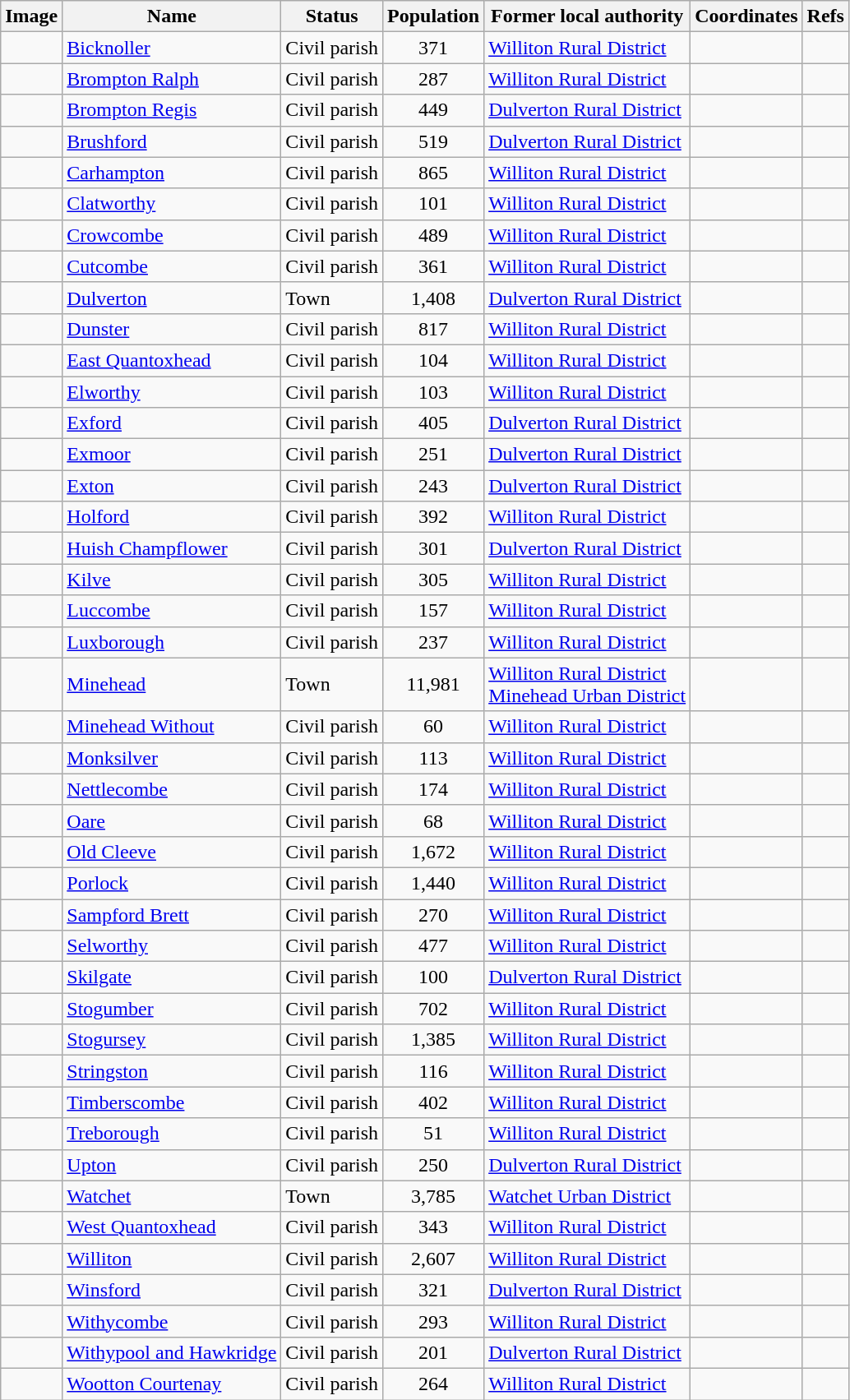<table class="wikitable sortable">
<tr>
<th class="unsortable">Image</th>
<th>Name</th>
<th>Status</th>
<th>Population</th>
<th>Former local authority</th>
<th class="unsortable">Coordinates</th>
<th class="unsortable">Refs</th>
</tr>
<tr>
<td></td>
<td><a href='#'>Bicknoller</a></td>
<td>Civil parish</td>
<td style="text-align:center;">371</td>
<td><a href='#'>Williton Rural District</a></td>
<td></td>
<td></td>
</tr>
<tr>
<td></td>
<td><a href='#'>Brompton Ralph</a></td>
<td>Civil parish</td>
<td style="text-align:center;">287</td>
<td><a href='#'>Williton Rural District</a></td>
<td></td>
<td></td>
</tr>
<tr>
<td></td>
<td><a href='#'>Brompton Regis</a></td>
<td>Civil parish</td>
<td style="text-align:center;">449</td>
<td><a href='#'>Dulverton Rural District</a></td>
<td></td>
<td></td>
</tr>
<tr>
<td></td>
<td><a href='#'>Brushford</a></td>
<td>Civil parish</td>
<td style="text-align:center;">519</td>
<td><a href='#'>Dulverton Rural District</a></td>
<td></td>
<td></td>
</tr>
<tr>
<td></td>
<td><a href='#'>Carhampton</a></td>
<td>Civil parish</td>
<td style="text-align:center;">865</td>
<td><a href='#'>Williton Rural District</a></td>
<td></td>
<td></td>
</tr>
<tr>
<td></td>
<td><a href='#'>Clatworthy</a></td>
<td>Civil parish</td>
<td style="text-align:center;">101</td>
<td><a href='#'>Williton Rural District</a></td>
<td></td>
<td></td>
</tr>
<tr>
<td></td>
<td><a href='#'>Crowcombe</a></td>
<td>Civil parish</td>
<td style="text-align:center;">489</td>
<td><a href='#'>Williton Rural District</a></td>
<td></td>
<td></td>
</tr>
<tr>
<td></td>
<td><a href='#'>Cutcombe</a></td>
<td>Civil parish</td>
<td style="text-align:center;">361</td>
<td><a href='#'>Williton Rural District</a></td>
<td></td>
<td></td>
</tr>
<tr>
<td></td>
<td><a href='#'>Dulverton</a></td>
<td>Town</td>
<td style="text-align:center;">1,408</td>
<td><a href='#'>Dulverton Rural District</a></td>
<td></td>
<td></td>
</tr>
<tr>
<td></td>
<td><a href='#'>Dunster</a></td>
<td>Civil parish</td>
<td style="text-align:center;">817</td>
<td><a href='#'>Williton Rural District</a></td>
<td></td>
<td></td>
</tr>
<tr>
<td></td>
<td><a href='#'>East Quantoxhead</a></td>
<td>Civil parish</td>
<td style="text-align:center;">104</td>
<td><a href='#'>Williton Rural District</a></td>
<td></td>
<td></td>
</tr>
<tr>
<td></td>
<td><a href='#'>Elworthy</a></td>
<td>Civil parish</td>
<td style="text-align:center;">103</td>
<td><a href='#'>Williton Rural District</a></td>
<td></td>
<td></td>
</tr>
<tr>
<td></td>
<td><a href='#'>Exford</a></td>
<td>Civil parish</td>
<td style="text-align:center;">405</td>
<td><a href='#'>Dulverton Rural District</a></td>
<td></td>
<td></td>
</tr>
<tr>
<td></td>
<td><a href='#'>Exmoor</a></td>
<td>Civil parish</td>
<td style="text-align:center;">251</td>
<td><a href='#'>Dulverton Rural District</a></td>
<td></td>
<td></td>
</tr>
<tr>
<td></td>
<td><a href='#'>Exton</a></td>
<td>Civil parish</td>
<td style="text-align:center;">243</td>
<td><a href='#'>Dulverton Rural District</a></td>
<td></td>
<td></td>
</tr>
<tr>
<td></td>
<td><a href='#'>Holford</a></td>
<td>Civil parish</td>
<td style="text-align:center;">392</td>
<td><a href='#'>Williton Rural District</a></td>
<td></td>
<td></td>
</tr>
<tr>
<td></td>
<td><a href='#'>Huish Champflower</a></td>
<td>Civil parish</td>
<td style="text-align:center;">301</td>
<td><a href='#'>Dulverton Rural District</a></td>
<td></td>
<td></td>
</tr>
<tr>
<td></td>
<td><a href='#'>Kilve</a></td>
<td>Civil parish</td>
<td style="text-align:center;">305</td>
<td><a href='#'>Williton Rural District</a></td>
<td></td>
<td></td>
</tr>
<tr>
<td></td>
<td><a href='#'>Luccombe</a></td>
<td>Civil parish</td>
<td style="text-align:center;">157</td>
<td><a href='#'>Williton Rural District</a></td>
<td></td>
<td></td>
</tr>
<tr>
<td></td>
<td><a href='#'>Luxborough</a></td>
<td>Civil parish</td>
<td style="text-align:center;">237</td>
<td><a href='#'>Williton Rural District</a></td>
<td></td>
<td></td>
</tr>
<tr>
<td></td>
<td><a href='#'>Minehead</a></td>
<td>Town</td>
<td style="text-align:center;">11,981</td>
<td><a href='#'>Williton Rural District</a><br><a href='#'>Minehead Urban District</a></td>
<td></td>
<td></td>
</tr>
<tr>
<td></td>
<td><a href='#'>Minehead Without</a></td>
<td>Civil parish</td>
<td style="text-align:center;">60</td>
<td><a href='#'>Williton Rural District</a></td>
<td></td>
<td></td>
</tr>
<tr>
<td></td>
<td><a href='#'>Monksilver</a></td>
<td>Civil parish</td>
<td style="text-align:center;">113</td>
<td><a href='#'>Williton Rural District</a></td>
<td></td>
<td></td>
</tr>
<tr>
<td></td>
<td><a href='#'>Nettlecombe</a></td>
<td>Civil parish</td>
<td style="text-align:center;">174</td>
<td><a href='#'>Williton Rural District</a></td>
<td></td>
<td></td>
</tr>
<tr>
<td></td>
<td><a href='#'>Oare</a></td>
<td>Civil parish</td>
<td style="text-align:center;">68</td>
<td><a href='#'>Williton Rural District</a></td>
<td></td>
<td></td>
</tr>
<tr>
<td></td>
<td><a href='#'>Old Cleeve</a></td>
<td>Civil parish</td>
<td style="text-align:center;">1,672</td>
<td><a href='#'>Williton Rural District</a></td>
<td></td>
<td></td>
</tr>
<tr>
<td></td>
<td><a href='#'>Porlock</a></td>
<td>Civil parish</td>
<td style="text-align:center;">1,440</td>
<td><a href='#'>Williton Rural District</a></td>
<td></td>
<td></td>
</tr>
<tr>
<td></td>
<td><a href='#'>Sampford Brett</a></td>
<td>Civil parish</td>
<td style="text-align:center;">270</td>
<td><a href='#'>Williton Rural District</a></td>
<td></td>
<td></td>
</tr>
<tr>
<td></td>
<td><a href='#'>Selworthy</a></td>
<td>Civil parish</td>
<td style="text-align:center;">477</td>
<td><a href='#'>Williton Rural District</a></td>
<td></td>
<td></td>
</tr>
<tr>
<td></td>
<td><a href='#'>Skilgate</a></td>
<td>Civil parish</td>
<td style="text-align:center;">100</td>
<td><a href='#'>Dulverton Rural District</a></td>
<td></td>
<td></td>
</tr>
<tr>
<td></td>
<td><a href='#'>Stogumber</a></td>
<td>Civil parish</td>
<td style="text-align:center;">702</td>
<td><a href='#'>Williton Rural District</a></td>
<td></td>
<td></td>
</tr>
<tr>
<td></td>
<td><a href='#'>Stogursey</a></td>
<td>Civil parish</td>
<td style="text-align:center;">1,385</td>
<td><a href='#'>Williton Rural District</a></td>
<td></td>
<td></td>
</tr>
<tr>
<td></td>
<td><a href='#'>Stringston</a></td>
<td>Civil parish</td>
<td style="text-align:center;">116</td>
<td><a href='#'>Williton Rural District</a></td>
<td></td>
<td></td>
</tr>
<tr>
<td></td>
<td><a href='#'>Timberscombe</a></td>
<td>Civil parish</td>
<td style="text-align:center;">402</td>
<td><a href='#'>Williton Rural District</a></td>
<td></td>
<td></td>
</tr>
<tr>
<td></td>
<td><a href='#'>Treborough</a></td>
<td>Civil parish</td>
<td style="text-align:center;">51</td>
<td><a href='#'>Williton Rural District</a></td>
<td></td>
<td></td>
</tr>
<tr>
<td></td>
<td><a href='#'>Upton</a></td>
<td>Civil parish</td>
<td style="text-align:center;">250</td>
<td><a href='#'>Dulverton Rural District</a></td>
<td></td>
<td></td>
</tr>
<tr>
<td></td>
<td><a href='#'>Watchet</a></td>
<td>Town</td>
<td style="text-align:center;">3,785</td>
<td><a href='#'>Watchet Urban District</a></td>
<td></td>
<td></td>
</tr>
<tr>
<td></td>
<td><a href='#'>West Quantoxhead</a></td>
<td>Civil parish</td>
<td style="text-align:center;">343</td>
<td><a href='#'>Williton Rural District</a></td>
<td></td>
<td></td>
</tr>
<tr>
<td></td>
<td><a href='#'>Williton</a></td>
<td>Civil parish</td>
<td style="text-align:center;">2,607</td>
<td><a href='#'>Williton Rural District</a></td>
<td></td>
<td></td>
</tr>
<tr>
<td></td>
<td><a href='#'>Winsford</a></td>
<td>Civil parish</td>
<td style="text-align:center;">321</td>
<td><a href='#'>Dulverton Rural District</a></td>
<td></td>
<td></td>
</tr>
<tr>
<td></td>
<td><a href='#'>Withycombe</a></td>
<td>Civil parish</td>
<td style="text-align:center;">293</td>
<td><a href='#'>Williton Rural District</a></td>
<td></td>
<td></td>
</tr>
<tr>
<td></td>
<td><a href='#'>Withypool and Hawkridge</a></td>
<td>Civil parish</td>
<td style="text-align:center;">201</td>
<td><a href='#'>Dulverton Rural District</a></td>
<td></td>
<td></td>
</tr>
<tr>
<td></td>
<td><a href='#'>Wootton Courtenay</a></td>
<td>Civil parish</td>
<td style="text-align:center;">264</td>
<td><a href='#'>Williton Rural District</a></td>
<td></td>
<td></td>
</tr>
</table>
